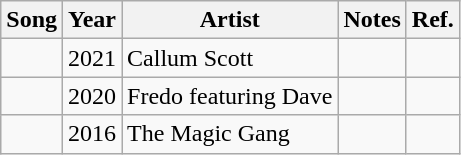<table class="wikitable sortable">
<tr>
<th>Song</th>
<th>Year</th>
<th>Artist</th>
<th>Notes</th>
<th>Ref.</th>
</tr>
<tr>
<td></td>
<td>2021</td>
<td>Callum Scott</td>
<td></td>
<td></td>
</tr>
<tr>
<td></td>
<td>2020</td>
<td>Fredo featuring Dave</td>
<td></td>
<td></td>
</tr>
<tr>
<td></td>
<td>2016</td>
<td>The Magic Gang</td>
<td></td>
<td></td>
</tr>
</table>
